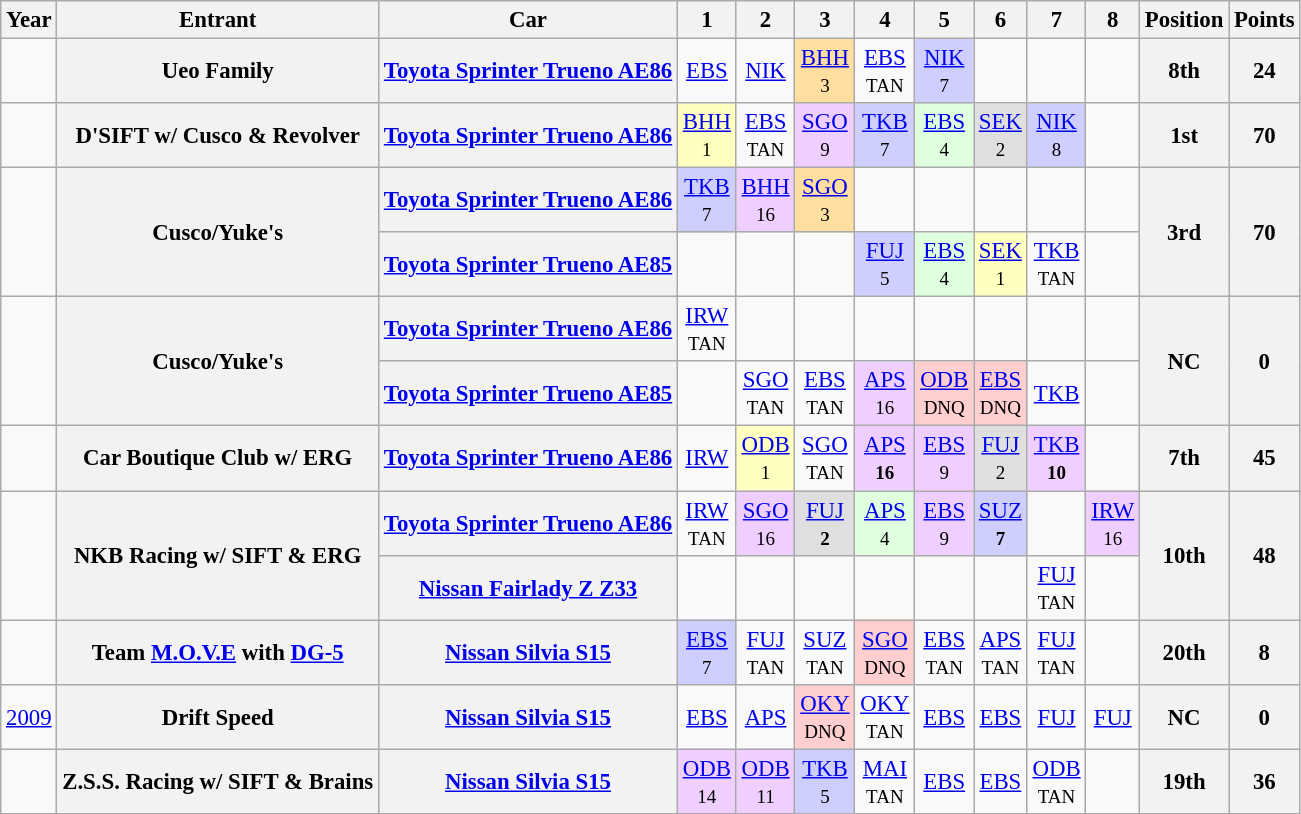<table class="wikitable" style="text-align:center; font-size:95%">
<tr>
<th>Year</th>
<th>Entrant</th>
<th>Car</th>
<th>1</th>
<th>2</th>
<th>3</th>
<th>4</th>
<th>5</th>
<th>6</th>
<th>7</th>
<th>8</th>
<th>Position</th>
<th>Points</th>
</tr>
<tr>
<td></td>
<th>Ueo Family</th>
<th><a href='#'>Toyota Sprinter Trueno AE86</a></th>
<td><a href='#'>EBS</a><br><small></small></td>
<td><a href='#'>NIK</a><br><small></small></td>
<td style="background:#FFDF9F;"><a href='#'>BHH</a><br><small>3</small></td>
<td><a href='#'>EBS</a><br><small>TAN</small></td>
<td style="background:#CFCFFF;"><a href='#'>NIK</a><br><small>7</small></td>
<td></td>
<td></td>
<td></td>
<th>8th</th>
<th>24</th>
</tr>
<tr>
<td></td>
<th>D'SIFT w/ Cusco & Revolver</th>
<th><a href='#'>Toyota Sprinter Trueno AE86</a></th>
<td style="background:#FFFFBF;"><a href='#'>BHH</a><br><small>1</small></td>
<td><a href='#'>EBS</a><br><small>TAN</small></td>
<td style="background:#EFCFFF;"><a href='#'>SGO</a><br><small>9</small></td>
<td style="background:#CFCFFF;"><a href='#'>TKB</a><br><small>7</small></td>
<td style="background:#DFFFDF;"><a href='#'>EBS</a><br><small>4</small></td>
<td style="background:#DFDFDF;"><a href='#'>SEK</a><br><small>2</small></td>
<td style="background:#CFCFFF;"><a href='#'>NIK</a><br><small>8</small></td>
<td></td>
<th>1st</th>
<th>70</th>
</tr>
<tr>
<td rowspan="2"></td>
<th rowspan="2">Cusco/Yuke's</th>
<th><a href='#'>Toyota Sprinter Trueno AE86</a></th>
<td style="background:#CFCFFF;"><a href='#'>TKB</a><br><small>7</small></td>
<td style="background:#EFCFFF;"><a href='#'>BHH</a><br><small>16</small></td>
<td style="background:#FFDF9F;"><a href='#'>SGO</a><br><small>3</small></td>
<td></td>
<td></td>
<td></td>
<td></td>
<td></td>
<th rowspan="2">3rd</th>
<th rowspan="2">70</th>
</tr>
<tr>
<th><a href='#'>Toyota Sprinter Trueno AE85</a></th>
<td></td>
<td></td>
<td></td>
<td style="background:#CFCFFF;"><a href='#'>FUJ</a><br><small>5</small></td>
<td style="background:#DFFFDF;"><a href='#'>EBS</a><br><small>4</small></td>
<td style="background:#FFFFBF;"><a href='#'>SEK</a><br><small>1</small></td>
<td><a href='#'>TKB</a><br><small>TAN</small></td>
<td></td>
</tr>
<tr>
<td rowspan="2"></td>
<th rowspan="2">Cusco/Yuke's</th>
<th><a href='#'>Toyota Sprinter Trueno AE86</a></th>
<td><a href='#'>IRW</a><br><small>TAN</small></td>
<td></td>
<td></td>
<td></td>
<td></td>
<td></td>
<td></td>
<td></td>
<th rowspan="2">NC</th>
<th rowspan="2">0</th>
</tr>
<tr>
<th><a href='#'>Toyota Sprinter Trueno AE85</a></th>
<td></td>
<td><a href='#'>SGO</a><br><small>TAN</small></td>
<td><a href='#'>EBS</a><br><small>TAN</small></td>
<td style="background:#EFCFFF;"><a href='#'>APS</a><br><small>16</small></td>
<td style="background:#FFCFCF;"><a href='#'>ODB</a><br><small>DNQ</small></td>
<td style="background:#FFCFCF;"><a href='#'>EBS</a><br><small>DNQ</small></td>
<td><a href='#'>TKB</a><br><small></small></td>
<td></td>
</tr>
<tr>
<td></td>
<th>Car Boutique Club w/ ERG</th>
<th><a href='#'>Toyota Sprinter Trueno AE86</a></th>
<td><a href='#'>IRW</a><br><small></small></td>
<td style="background:#FFFFBF;"><a href='#'>ODB</a><br><small>1</small></td>
<td><a href='#'>SGO</a><br><small>TAN</small></td>
<td style="background:#EFCFFF;"><a href='#'>APS</a><br><small><strong><span>16</span></strong></small></td>
<td style="background:#EFCFFF;"><a href='#'>EBS</a><br><small>9</small></td>
<td style="background:#DFDFDF;"><a href='#'>FUJ</a><br><small>2</small></td>
<td style="background:#EFCFFF;"><a href='#'>TKB</a><br><small><strong><span>10</span></strong></small></td>
<td></td>
<th>7th</th>
<th>45</th>
</tr>
<tr>
<td rowspan="2"></td>
<th rowspan="2">NKB Racing w/ SIFT & ERG</th>
<th><a href='#'>Toyota Sprinter Trueno AE86</a></th>
<td><a href='#'>IRW</a><br><small>TAN</small></td>
<td style="background:#EFCFFF;"><a href='#'>SGO</a><br><small>16</small></td>
<td style="background:#DFDFDF;"><a href='#'>FUJ</a><br><small><strong><span>2</span></strong></small></td>
<td style="background:#DFFFDF;"><a href='#'>APS</a><br><small>4</small></td>
<td style="background:#EFCFFF;"><a href='#'>EBS</a><br><small>9</small></td>
<td style="background:#CFCFFF;"><a href='#'>SUZ</a><br><small><strong><span>7</span></strong></small></td>
<td></td>
<td style="background:#EFCFFF;"><a href='#'>IRW</a><br><small>16</small></td>
<th rowspan="2">10th</th>
<th rowspan="2">48</th>
</tr>
<tr>
<th><a href='#'>Nissan Fairlady Z Z33</a></th>
<td></td>
<td></td>
<td></td>
<td></td>
<td></td>
<td></td>
<td><a href='#'>FUJ</a><br><small>TAN</small></td>
<td></td>
</tr>
<tr>
<td></td>
<th>Team <a href='#'>M.O.V.E</a> with <a href='#'>DG-5</a></th>
<th><a href='#'>Nissan Silvia S15</a></th>
<td style="background:#CFCFFF;"><a href='#'>EBS</a><br><small>7</small></td>
<td><a href='#'>FUJ</a><br><small>TAN</small></td>
<td><a href='#'>SUZ</a><br><small>TAN</small></td>
<td style="background:#FFCFCF;"><a href='#'>SGO</a><br><small>DNQ</small></td>
<td><a href='#'>EBS</a><br><small>TAN</small></td>
<td><a href='#'>APS</a><br><small>TAN</small></td>
<td><a href='#'>FUJ</a><br><small>TAN</small></td>
<td></td>
<th>20th</th>
<th>8</th>
</tr>
<tr>
<td><a href='#'>2009</a></td>
<th>Drift Speed</th>
<th><a href='#'>Nissan Silvia S15</a></th>
<td><a href='#'>EBS</a><br><small></small></td>
<td><a href='#'>APS</a><br><small></small></td>
<td style="background:#FFCFCF;"><a href='#'>OKY</a><br><small>DNQ</small></td>
<td><a href='#'>OKY</a><br><small>TAN</small></td>
<td><a href='#'>EBS</a><br><small></small></td>
<td><a href='#'>EBS</a><br><small></small></td>
<td><a href='#'>FUJ</a><br><small></small></td>
<td><a href='#'>FUJ</a><br><small></small></td>
<th>NC</th>
<th>0</th>
</tr>
<tr>
<td></td>
<th>Z.S.S. Racing w/ SIFT & Brains</th>
<th><a href='#'>Nissan Silvia S15</a></th>
<td style="background:#EFCFFF;"><a href='#'>ODB</a><br><small>14</small></td>
<td style="background:#EFCFFF;"><a href='#'>ODB</a><br><small>11</small></td>
<td style="background:#CFCFFF;"><a href='#'>TKB</a><br><small>5</small></td>
<td><a href='#'>MAI</a><br><small>TAN</small></td>
<td><a href='#'>EBS</a><br><small></small></td>
<td><a href='#'>EBS</a><br><small></small></td>
<td><a href='#'>ODB</a><br><small>TAN</small></td>
<td></td>
<th>19th</th>
<th>36</th>
</tr>
</table>
